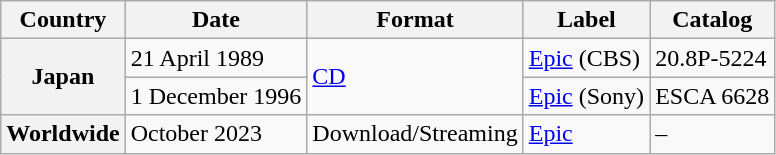<table class="wikitable plainrowheaders">
<tr>
<th scope="col">Country</th>
<th scope="col">Date</th>
<th scope="col">Format</th>
<th scope="col">Label</th>
<th scope="col">Catalog</th>
</tr>
<tr>
<th scope="row" rowspan="2">Japan</th>
<td>21 April 1989</td>
<td rowspan="2"><a href='#'>CD</a></td>
<td><a href='#'>Epic</a> (CBS)</td>
<td>20.8P-5224</td>
</tr>
<tr>
<td>1 December 1996</td>
<td><a href='#'>Epic</a> (Sony)</td>
<td>ESCA 6628</td>
</tr>
<tr>
<th scope="row">Worldwide</th>
<td>October 2023</td>
<td>Download/Streaming</td>
<td><a href='#'>Epic</a></td>
<td>–</td>
</tr>
</table>
